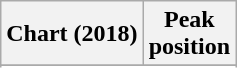<table class="wikitable sortable plainrowheaders">
<tr>
<th>Chart (2018)</th>
<th>Peak<br>position</th>
</tr>
<tr>
</tr>
<tr>
</tr>
<tr>
</tr>
<tr>
</tr>
<tr>
</tr>
</table>
